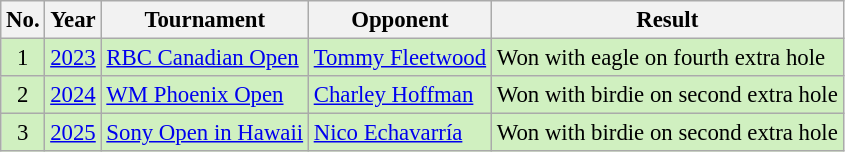<table class="wikitable" style="font-size:95%;">
<tr>
<th>No.</th>
<th>Year</th>
<th>Tournament</th>
<th>Opponent</th>
<th>Result</th>
</tr>
<tr style="background:#D0F0C0;">
<td align=center>1</td>
<td><a href='#'>2023</a></td>
<td><a href='#'>RBC Canadian Open</a></td>
<td> <a href='#'>Tommy Fleetwood</a></td>
<td>Won with eagle on fourth extra hole</td>
</tr>
<tr style="background:#D0F0C0;">
<td align=center>2</td>
<td><a href='#'>2024</a></td>
<td><a href='#'>WM Phoenix Open</a></td>
<td> <a href='#'>Charley Hoffman</a></td>
<td>Won with birdie on second extra hole</td>
</tr>
<tr style="background:#D0F0C0;">
<td align=center>3</td>
<td><a href='#'>2025</a></td>
<td><a href='#'>Sony Open in Hawaii</a></td>
<td> <a href='#'>Nico Echavarría</a></td>
<td>Won with birdie on second extra hole</td>
</tr>
</table>
